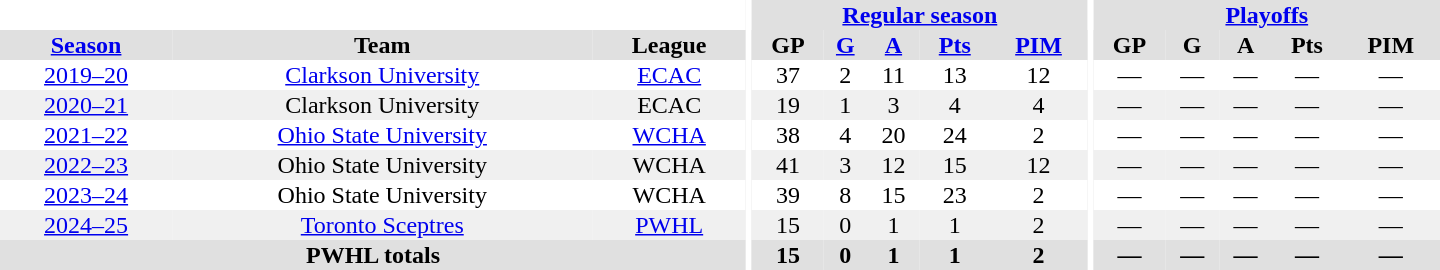<table border="0" cellpadding="1" cellspacing="0" style="text-align:center; width:60em">
<tr bgcolor="#e0e0e0">
<th colspan="3" bgcolor="#ffffff"></th>
<th rowspan="97" bgcolor="#ffffff"></th>
<th colspan="5"><a href='#'>Regular season</a></th>
<th rowspan="97" bgcolor="#ffffff"></th>
<th colspan="5"><a href='#'>Playoffs</a></th>
</tr>
<tr bgcolor="#e0e0e0">
<th><a href='#'>Season</a></th>
<th>Team</th>
<th>League</th>
<th>GP</th>
<th><a href='#'>G</a></th>
<th><a href='#'>A</a></th>
<th><a href='#'>Pts</a></th>
<th><a href='#'>PIM</a></th>
<th>GP</th>
<th>G</th>
<th>A</th>
<th>Pts</th>
<th>PIM</th>
</tr>
<tr>
<td><a href='#'>2019–20</a></td>
<td><a href='#'>Clarkson University</a></td>
<td><a href='#'>ECAC</a></td>
<td>37</td>
<td>2</td>
<td>11</td>
<td>13</td>
<td>12</td>
<td>—</td>
<td>—</td>
<td>—</td>
<td>—</td>
<td>—</td>
</tr>
<tr bgcolor="#f0f0f0">
<td><a href='#'>2020–21</a></td>
<td>Clarkson University</td>
<td>ECAC</td>
<td>19</td>
<td>1</td>
<td>3</td>
<td>4</td>
<td>4</td>
<td>—</td>
<td>—</td>
<td>—</td>
<td>—</td>
<td>—</td>
</tr>
<tr>
<td><a href='#'>2021–22</a></td>
<td><a href='#'>Ohio State University</a></td>
<td><a href='#'>WCHA</a></td>
<td>38</td>
<td>4</td>
<td>20</td>
<td>24</td>
<td>2</td>
<td>—</td>
<td>—</td>
<td>—</td>
<td>—</td>
<td>—</td>
</tr>
<tr bgcolor="#f0f0f0">
<td><a href='#'>2022–23</a></td>
<td>Ohio State University</td>
<td>WCHA</td>
<td>41</td>
<td>3</td>
<td>12</td>
<td>15</td>
<td>12</td>
<td>—</td>
<td>—</td>
<td>—</td>
<td>—</td>
<td>—</td>
</tr>
<tr>
<td><a href='#'>2023–24</a></td>
<td>Ohio State University</td>
<td>WCHA</td>
<td>39</td>
<td>8</td>
<td>15</td>
<td>23</td>
<td>2</td>
<td>—</td>
<td>—</td>
<td>—</td>
<td>—</td>
<td>—</td>
</tr>
<tr bgcolor="#f0f0f0">
<td><a href='#'>2024–25</a></td>
<td><a href='#'>Toronto Sceptres</a></td>
<td><a href='#'>PWHL</a></td>
<td>15</td>
<td>0</td>
<td>1</td>
<td>1</td>
<td>2</td>
<td>—</td>
<td>—</td>
<td>—</td>
<td>—</td>
<td>—</td>
</tr>
<tr bgcolor="#e0e0e0">
<th colspan="3">PWHL totals</th>
<th>15</th>
<th>0</th>
<th>1</th>
<th>1</th>
<th>2</th>
<th>—</th>
<th>—</th>
<th>—</th>
<th>—</th>
<th>—</th>
</tr>
</table>
